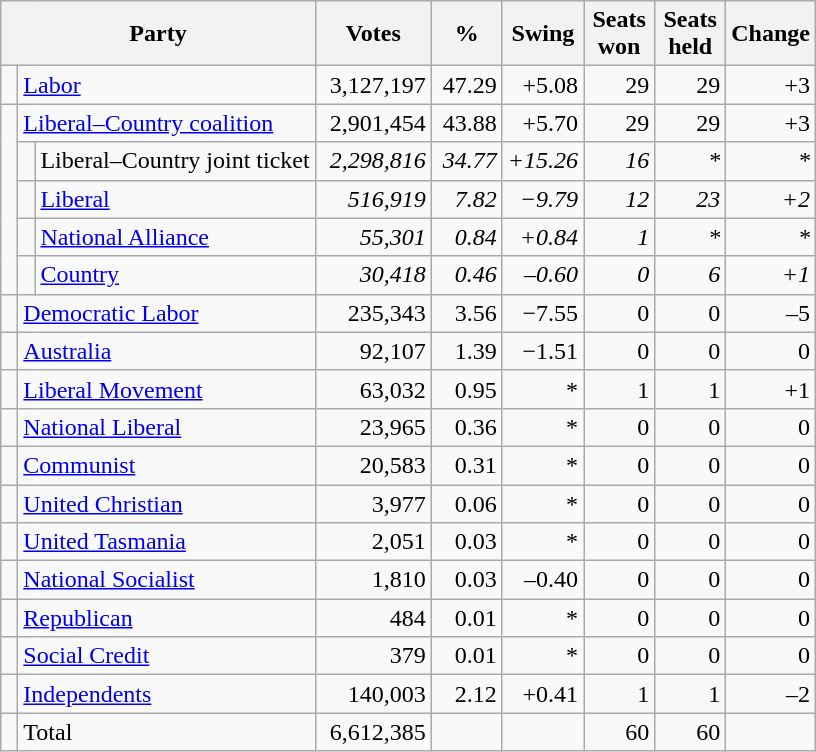<table class="wikitable">
<tr>
<th colspan=3 style="width:180px">Party</th>
<th style="width:70px">Votes</th>
<th style="width:40px">%</th>
<th style="width:40px">Swing</th>
<th style="width:40px">Seats won</th>
<th style="width:40px">Seats held</th>
<th style="width:40px">Change</th>
</tr>
<tr>
<td> </td>
<td colspan=2><a href='#'>Labor</a></td>
<td align=right>3,127,197</td>
<td align=right>47.29</td>
<td align=right>+5.08</td>
<td align=right>29</td>
<td align=right>29</td>
<td align=right>+3</td>
</tr>
<tr>
<td rowspan=5> </td>
<td colspan=2><a href='#'>Liberal–Country coalition</a></td>
<td align=right>2,901,454</td>
<td align=right>43.88</td>
<td align=right>+5.70</td>
<td align=right>29</td>
<td align=right>29</td>
<td align=right>+3</td>
</tr>
<tr>
<td> </td>
<td>Liberal–Country joint ticket</td>
<td align=right><em>2,298,816</em></td>
<td align=right><em>34.77</em></td>
<td align=right><em>+15.26</em></td>
<td align=right><em>16</em></td>
<td align=right><em>*</em></td>
<td align=right><em>*</em></td>
</tr>
<tr>
<td> </td>
<td><a href='#'>Liberal</a></td>
<td align=right><em>516,919</em></td>
<td align=right><em>7.82</em></td>
<td align=right><em>−9.79</em></td>
<td align=right><em>12</em></td>
<td align=right><em>23</em></td>
<td align=right><em>+2</em></td>
</tr>
<tr>
<td> </td>
<td><a href='#'>National Alliance</a></td>
<td align=right><em>55,301</em></td>
<td align=right><em>0.84</em></td>
<td align=right><em>+0.84</em></td>
<td align=right><em>1</em></td>
<td align=right><em>*</em></td>
<td align=right><em>*</em></td>
</tr>
<tr>
<td> </td>
<td><a href='#'>Country</a></td>
<td align=right><em>30,418</em></td>
<td align=right><em>0.46</em></td>
<td align=right><em>–0.60</em></td>
<td align=right><em>0</em></td>
<td align=right><em>6</em></td>
<td align=right><em>+1</em></td>
</tr>
<tr>
<td> </td>
<td colspan=2><a href='#'>Democratic Labor</a></td>
<td align=right>235,343</td>
<td align=right>3.56</td>
<td align=right>−7.55</td>
<td align=right>0</td>
<td align=right>0</td>
<td align=right>–5</td>
</tr>
<tr>
<td> </td>
<td colspan=2><a href='#'>Australia</a></td>
<td align=right>92,107</td>
<td align=right>1.39</td>
<td align=right>−1.51</td>
<td align=right>0</td>
<td align=right>0</td>
<td align=right>0</td>
</tr>
<tr>
<td> </td>
<td colspan=2><a href='#'>Liberal Movement</a></td>
<td align=right>63,032</td>
<td align=right>0.95</td>
<td align=right>*</td>
<td align=right>1</td>
<td align=right>1</td>
<td align=right>+1</td>
</tr>
<tr>
<td> </td>
<td colspan=2><a href='#'>National Liberal</a></td>
<td align=right>23,965</td>
<td align=right>0.36</td>
<td align=right>*</td>
<td align=right>0</td>
<td align=right>0</td>
<td align=right>0</td>
</tr>
<tr>
<td> </td>
<td colspan=2><a href='#'>Communist</a></td>
<td align=right>20,583</td>
<td align=right>0.31</td>
<td align=right>*</td>
<td align=right>0</td>
<td align=right>0</td>
<td align=right>0</td>
</tr>
<tr>
<td> </td>
<td colspan=2><a href='#'>United Christian</a></td>
<td align=right>3,977</td>
<td align=right>0.06</td>
<td align=right>*</td>
<td align=right>0</td>
<td align=right>0</td>
<td align=right>0</td>
</tr>
<tr>
<td> </td>
<td colspan=2><a href='#'>United Tasmania</a></td>
<td align=right>2,051</td>
<td align=right>0.03</td>
<td align=right>*</td>
<td align=right>0</td>
<td align=right>0</td>
<td align=right>0</td>
</tr>
<tr>
<td> </td>
<td colspan=2><a href='#'>National Socialist</a></td>
<td align=right>1,810</td>
<td align=right>0.03</td>
<td align=right>–0.40</td>
<td align=right>0</td>
<td align=right>0</td>
<td align=right>0</td>
</tr>
<tr>
<td> </td>
<td colspan=2><a href='#'>Republican</a></td>
<td align=right>484</td>
<td align=right>0.01</td>
<td align=right>*</td>
<td align=right>0</td>
<td align=right>0</td>
<td align=right>0</td>
</tr>
<tr>
<td> </td>
<td colspan=2><a href='#'>Social Credit</a></td>
<td align=right>379</td>
<td align=right>0.01</td>
<td align=right>*</td>
<td align=right>0</td>
<td align=right>0</td>
<td align=right>0</td>
</tr>
<tr>
<td> </td>
<td colspan=2><a href='#'>Independents</a></td>
<td align=right>140,003</td>
<td align=right>2.12</td>
<td align=right>+0.41</td>
<td align=right>1</td>
<td align=right>1</td>
<td align=right>–2</td>
</tr>
<tr>
<td> </td>
<td colspan=2>Total</td>
<td align=right>6,612,385</td>
<td align=right> </td>
<td align=right> </td>
<td align=right>60</td>
<td align=right>60</td>
<td align=right></td>
</tr>
</table>
